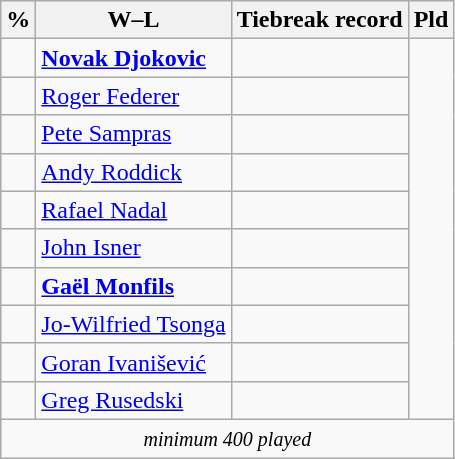<table class="wikitable sortable nowrap" style="display:inline-table;">
<tr>
<th>%</th>
<th>W–L</th>
<th>Tiebreak record</th>
<th>Pld</th>
</tr>
<tr>
<td></td>
<td> <strong><a href='#'>Novak Djokovic</a></strong></td>
<td></td>
</tr>
<tr>
<td></td>
<td> <a href='#'>Roger Federer</a></td>
<td></td>
</tr>
<tr>
<td></td>
<td> <a href='#'>Pete Sampras</a></td>
<td></td>
</tr>
<tr>
<td></td>
<td> <a href='#'>Andy Roddick</a></td>
<td></td>
</tr>
<tr>
<td></td>
<td> <a href='#'>Rafael Nadal</a></td>
<td></td>
</tr>
<tr>
<td></td>
<td> <a href='#'>John Isner</a></td>
<td></td>
</tr>
<tr>
<td></td>
<td> <strong><a href='#'>Gaël Monfils</a></strong></td>
<td></td>
</tr>
<tr>
<td></td>
<td> <a href='#'>Jo-Wilfried Tsonga</a></td>
<td></td>
</tr>
<tr>
<td></td>
<td> <a href='#'>Goran Ivanišević</a></td>
<td></td>
</tr>
<tr>
<td></td>
<td> <a href='#'>Greg Rusedski</a></td>
<td></td>
</tr>
<tr>
<td align="center" colspan="4"><small><em>minimum 400 played</em></small><br></td>
</tr>
</table>
